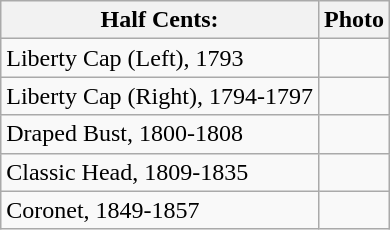<table border="1" class=wikitable>
<tr>
<th>Half Cents:</th>
<th>Photo</th>
</tr>
<tr>
<td>Liberty Cap (Left), 1793</td>
<td></td>
</tr>
<tr>
<td>Liberty Cap (Right), 1794-1797</td>
<td></td>
</tr>
<tr>
<td>Draped Bust, 1800-1808</td>
<td></td>
</tr>
<tr>
<td>Classic Head, 1809-1835</td>
<td></td>
</tr>
<tr>
<td>Coronet, 1849-1857</td>
<td></td>
</tr>
</table>
